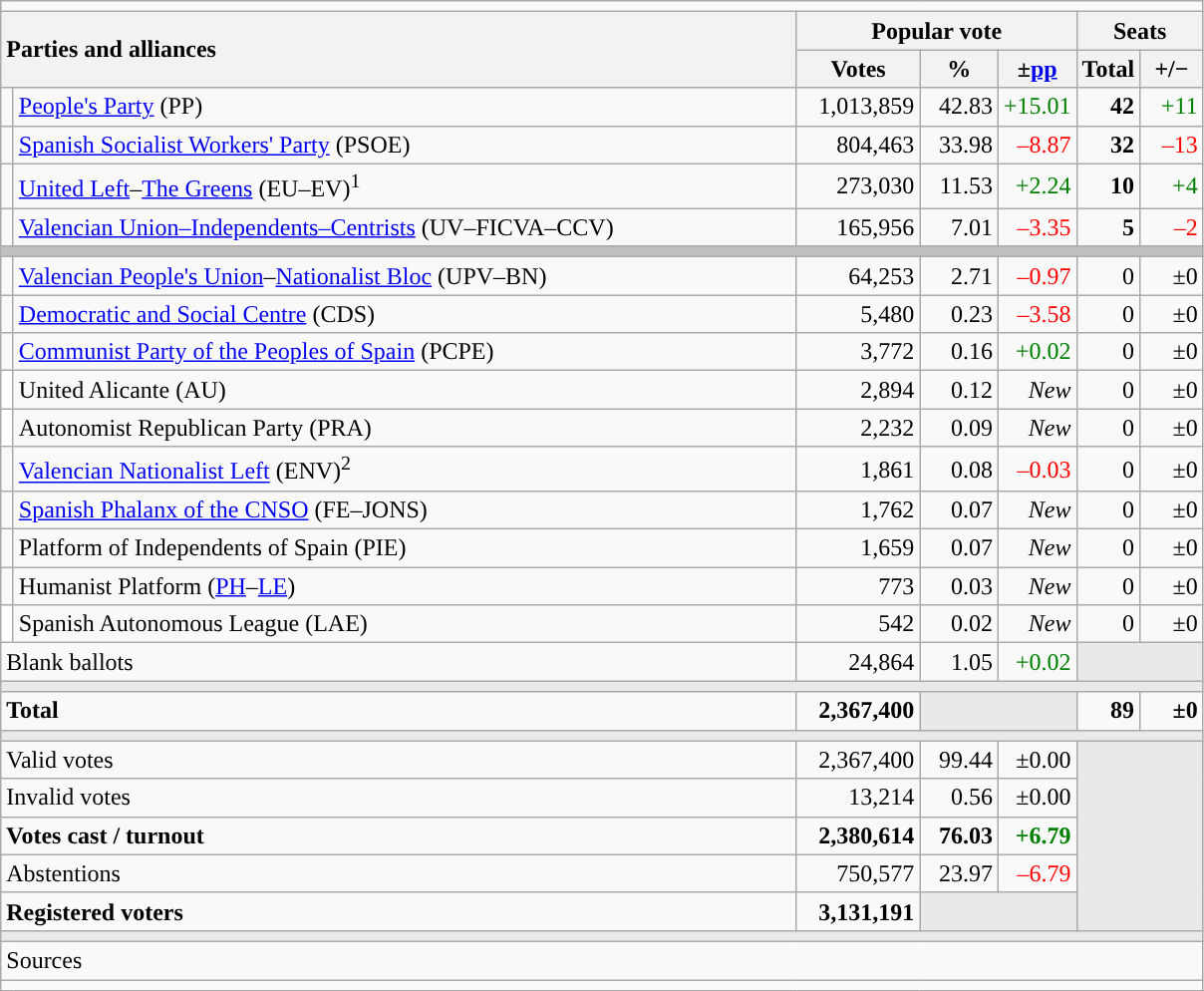<table class="wikitable" style="text-align:right;">
<tr>
<td colspan="7"></td>
</tr>
<tr>
<th style="text-align:left;" rowspan="2" colspan="2" width="525">Parties and alliances</th>
<th colspan="3">Popular vote</th>
<th colspan="2">Seats</th>
</tr>
<tr>
<th width="75">Votes</th>
<th width="45">%</th>
<th width="45">±<a href='#'>pp</a></th>
<th width="35">Total</th>
<th width="35">+/−</th>
</tr>
<tr>
<td width="1" style="color:inherit;background:"></td>
<td align="left"><a href='#'>People's Party</a> (PP)</td>
<td>1,013,859</td>
<td>42.83</td>
<td style="color:green;">+15.01</td>
<td><strong>42</strong></td>
<td style="color:green;">+11</td>
</tr>
<tr>
<td style="color:inherit;background:"></td>
<td align="left"><a href='#'>Spanish Socialist Workers' Party</a> (PSOE)</td>
<td>804,463</td>
<td>33.98</td>
<td style="color:red;">–8.87</td>
<td><strong>32</strong></td>
<td style="color:red;">–13</td>
</tr>
<tr>
<td style="color:inherit;background:"></td>
<td align="left"><a href='#'>United Left</a>–<a href='#'>The Greens</a> (EU–EV)<sup>1</sup></td>
<td>273,030</td>
<td>11.53</td>
<td style="color:green;">+2.24</td>
<td><strong>10</strong></td>
<td style="color:green;">+4</td>
</tr>
<tr>
<td style="color:inherit;background:"></td>
<td align="left"><a href='#'>Valencian Union–Independents–Centrists</a> (UV–FICVA–CCV)</td>
<td>165,956</td>
<td>7.01</td>
<td style="color:red;">–3.35</td>
<td><strong>5</strong></td>
<td style="color:red;">–2</td>
</tr>
<tr>
<td colspan="7" bgcolor="#C0C0C0"></td>
</tr>
<tr>
<td style="color:inherit;background:"></td>
<td align="left"><a href='#'>Valencian People's Union</a>–<a href='#'>Nationalist Bloc</a> (UPV–BN)</td>
<td>64,253</td>
<td>2.71</td>
<td style="color:red;">–0.97</td>
<td>0</td>
<td>±0</td>
</tr>
<tr>
<td width="1" style="color:inherit;background:"></td>
<td align="left"><a href='#'>Democratic and Social Centre</a> (CDS)</td>
<td>5,480</td>
<td>0.23</td>
<td style="color:red;">–3.58</td>
<td>0</td>
<td>±0</td>
</tr>
<tr>
<td style="color:inherit;background:"></td>
<td align="left"><a href='#'>Communist Party of the Peoples of Spain</a> (PCPE)</td>
<td>3,772</td>
<td>0.16</td>
<td style="color:green;">+0.02</td>
<td>0</td>
<td>±0</td>
</tr>
<tr>
<td bgcolor="white"></td>
<td align="left">United Alicante (AU)</td>
<td>2,894</td>
<td>0.12</td>
<td><em>New</em></td>
<td>0</td>
<td>±0</td>
</tr>
<tr>
<td bgcolor="white"></td>
<td align="left">Autonomist Republican Party (PRA)</td>
<td>2,232</td>
<td>0.09</td>
<td><em>New</em></td>
<td>0</td>
<td>±0</td>
</tr>
<tr>
<td style="color:inherit;background:"></td>
<td align="left"><a href='#'>Valencian Nationalist Left</a> (ENV)<sup>2</sup></td>
<td>1,861</td>
<td>0.08</td>
<td style="color:red;">–0.03</td>
<td>0</td>
<td>±0</td>
</tr>
<tr>
<td style="color:inherit;background:"></td>
<td align="left"><a href='#'>Spanish Phalanx of the CNSO</a> (FE–JONS)</td>
<td>1,762</td>
<td>0.07</td>
<td><em>New</em></td>
<td>0</td>
<td>±0</td>
</tr>
<tr>
<td style="color:inherit;background:"></td>
<td align="left">Platform of Independents of Spain (PIE)</td>
<td>1,659</td>
<td>0.07</td>
<td><em>New</em></td>
<td>0</td>
<td>±0</td>
</tr>
<tr>
<td style="color:inherit;background:"></td>
<td align="left">Humanist Platform (<a href='#'>PH</a>–<a href='#'>LE</a>)</td>
<td>773</td>
<td>0.03</td>
<td><em>New</em></td>
<td>0</td>
<td>±0</td>
</tr>
<tr>
<td bgcolor="white"></td>
<td align="left">Spanish Autonomous League (LAE)</td>
<td>542</td>
<td>0.02</td>
<td><em>New</em></td>
<td>0</td>
<td>±0</td>
</tr>
<tr>
<td align="left" colspan="2">Blank ballots</td>
<td>24,864</td>
<td>1.05</td>
<td style="color:green;">+0.02</td>
<td bgcolor="#E9E9E9" colspan="2"></td>
</tr>
<tr>
<td colspan="7" bgcolor="#E9E9E9"></td>
</tr>
<tr style="font-weight:bold;">
<td align="left" colspan="2">Total</td>
<td>2,367,400</td>
<td bgcolor="#E9E9E9" colspan="2"></td>
<td>89</td>
<td>±0</td>
</tr>
<tr>
<td colspan="7" bgcolor="#E9E9E9"></td>
</tr>
<tr>
<td align="left" colspan="2">Valid votes</td>
<td>2,367,400</td>
<td>99.44</td>
<td>±0.00</td>
<td bgcolor="#E9E9E9" colspan="2" rowspan="5"></td>
</tr>
<tr>
<td align="left" colspan="2">Invalid votes</td>
<td>13,214</td>
<td>0.56</td>
<td>±0.00</td>
</tr>
<tr style="font-weight:bold;">
<td align="left" colspan="2">Votes cast / turnout</td>
<td>2,380,614</td>
<td>76.03</td>
<td style="color:green;">+6.79</td>
</tr>
<tr>
<td align="left" colspan="2">Abstentions</td>
<td>750,577</td>
<td>23.97</td>
<td style="color:red;">–6.79</td>
</tr>
<tr style="font-weight:bold;">
<td align="left" colspan="2">Registered voters</td>
<td>3,131,191</td>
<td bgcolor="#E9E9E9" colspan="2"></td>
</tr>
<tr>
<td colspan="7" bgcolor="#E9E9E9"></td>
</tr>
<tr>
<td align="left" colspan="7">Sources</td>
</tr>
<tr>
<td colspan="7" style="text-align:left; max-width:790px;"></td>
</tr>
</table>
